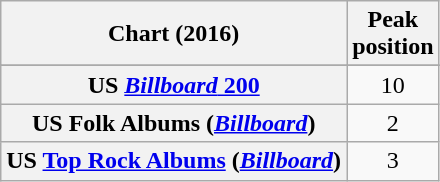<table class="wikitable sortable plainrowheaders" style="text-align:center">
<tr>
<th scope="col">Chart (2016)</th>
<th scope="col">Peak<br> position</th>
</tr>
<tr>
</tr>
<tr>
</tr>
<tr>
</tr>
<tr>
</tr>
<tr>
</tr>
<tr>
</tr>
<tr>
</tr>
<tr>
<th scope="row">US <a href='#'><em>Billboard</em> 200</a></th>
<td>10</td>
</tr>
<tr>
<th scope="row">US Folk Albums (<em><a href='#'>Billboard</a></em>)</th>
<td>2</td>
</tr>
<tr>
<th scope="row">US <a href='#'>Top Rock Albums</a> (<em><a href='#'>Billboard</a></em>)</th>
<td>3</td>
</tr>
</table>
